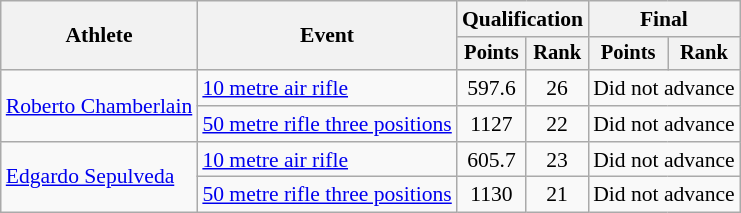<table class="wikitable" style="font-size:90%">
<tr>
<th rowspan=2>Athlete</th>
<th rowspan=2>Event</th>
<th colspan=2>Qualification</th>
<th colspan=2>Final</th>
</tr>
<tr style="font-size:95%">
<th>Points</th>
<th>Rank</th>
<th>Points</th>
<th>Rank</th>
</tr>
<tr align=center>
<td align=left rowspan=2><a href='#'>Roberto Chamberlain</a></td>
<td align=left><a href='#'>10 metre air rifle</a></td>
<td>597.6</td>
<td>26</td>
<td colspan=2>Did not advance</td>
</tr>
<tr align=center>
<td align=left><a href='#'>50 metre rifle three positions</a></td>
<td>1127</td>
<td>22</td>
<td colspan=2>Did not advance</td>
</tr>
<tr align=center>
<td align=left rowspan=2><a href='#'>Edgardo Sepulveda</a></td>
<td align=left><a href='#'>10 metre air rifle</a></td>
<td>605.7</td>
<td>23</td>
<td colspan=2>Did not advance</td>
</tr>
<tr align=center>
<td align=left><a href='#'>50 metre rifle three positions</a></td>
<td>1130</td>
<td>21</td>
<td colspan=2>Did not advance</td>
</tr>
</table>
